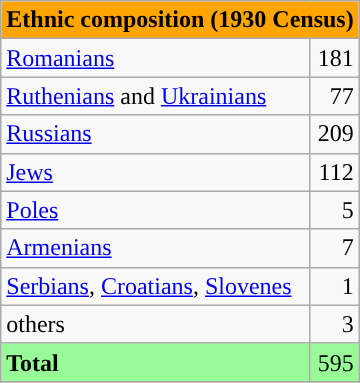<table class="wikitable" style="float:left">
<tr ---->
<td colspan="4" align="center" bgcolor="#FFA500"><strong>Ethnic composition (1930 Census)</strong></td>
</tr>
<tr ---->
<td align=left><a href='#'>Romanians</a></td>
<td align=right>181</td>
</tr>
<tr ---->
<td align=left><a href='#'>Ruthenians</a> and <a href='#'>Ukrainians</a></td>
<td align=right>77</td>
</tr>
<tr ---->
<td align=left><a href='#'>Russians</a></td>
<td align=right>209</td>
</tr>
<tr ---->
<td align=left><a href='#'>Jews</a></td>
<td align=right>112</td>
</tr>
<tr ---->
<td align=left><a href='#'>Poles</a></td>
<td align=right>5</td>
</tr>
<tr ---->
<td align=left><a href='#'>Armenians</a></td>
<td align=right>7</td>
</tr>
<tr ---->
<td align=left><a href='#'>Serbians</a>, <a href='#'>Croatians</a>, <a href='#'>Slovenes</a></td>
<td align=right>1</td>
</tr>
<tr ---->
<td align=left>others</td>
<td align=right>3</td>
</tr>
<tr ---->
<td align=left bgcolor="#98FB98"><strong>Total</strong></td>
<td align=right bgcolor="#98FB98">595</td>
</tr>
<tr ---->
</tr>
</table>
